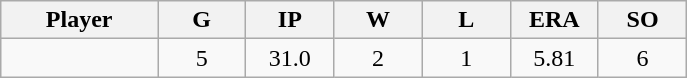<table class="wikitable sortable">
<tr>
<th bgcolor="#DDDDFF" width="16%">Player</th>
<th bgcolor="#DDDDFF" width="9%">G</th>
<th bgcolor="#DDDDFF" width="9%">IP</th>
<th bgcolor="#DDDDFF" width="9%">W</th>
<th bgcolor="#DDDDFF" width="9%">L</th>
<th bgcolor="#DDDDFF" width="9%">ERA</th>
<th bgcolor="#DDDDFF" width="9%">SO</th>
</tr>
<tr align="center">
<td></td>
<td>5</td>
<td>31.0</td>
<td>2</td>
<td>1</td>
<td>5.81</td>
<td>6</td>
</tr>
</table>
